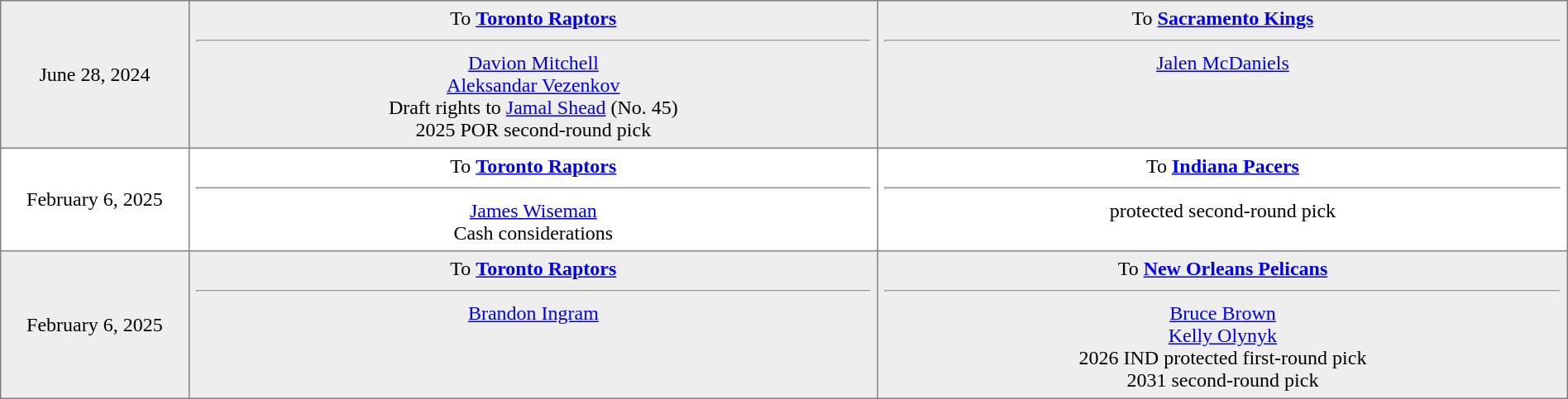<table border="1" style="border-collapse:collapse; text-align:center; width:100%;"  cellpadding="5">
<tr style="background:#eee;">
<td style="width:12%">June 28, 2024</td>
<td style="width:44%; vertical-align:top;">To <strong><a href='#'>Toronto Raptors</a></strong><hr><a href='#'>Davion Mitchell</a><br><a href='#'>Aleksandar Vezenkov</a><br>Draft rights to <a href='#'>Jamal Shead</a> (No. 45)<br>2025 POR second-round pick</td>
<td style="width:44%; vertical-align:top;">To <strong><a href='#'>Sacramento Kings</a></strong><hr><a href='#'>Jalen McDaniels</a></td>
</tr>
<tr>
<td style="width:12%">February 6, 2025</td>
<td style="width:44%; vertical-align:top;">To <strong><a href='#'>Toronto Raptors</a></strong><hr><a href='#'>James Wiseman</a><br>Cash considerations</td>
<td style="width:44%; vertical-align:top;">To <strong><a href='#'>Indiana Pacers</a></strong><hr>protected second-round pick</td>
</tr>
<tr style="background:#eee;">
<td style="width:12%">February 6, 2025</td>
<td style="width:44%; vertical-align:top;">To <strong><a href='#'>Toronto Raptors</a></strong><hr><a href='#'>Brandon Ingram</a></td>
<td style="width:44%; vertical-align:top;">To <strong><a href='#'>New Orleans Pelicans</a></strong><hr><a href='#'>Bruce Brown</a><br><a href='#'>Kelly Olynyk</a><br>2026 IND protected first-round pick<br>2031 second-round pick</td>
</tr>
</table>
